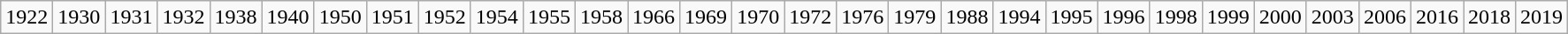<table class="wikitable" align="center" style="text-align:center">
<tr>
<td>1922</td>
<td>1930</td>
<td>1931</td>
<td>1932</td>
<td>1938</td>
<td>1940</td>
<td>1950</td>
<td>1951</td>
<td>1952</td>
<td>1954</td>
<td>1955</td>
<td>1958</td>
<td>1966</td>
<td>1969</td>
<td>1970</td>
<td>1972</td>
<td>1976</td>
<td>1979</td>
<td>1988</td>
<td>1994</td>
<td>1995</td>
<td>1996</td>
<td>1998</td>
<td>1999</td>
<td>2000</td>
<td>2003</td>
<td>2006</td>
<td>2016</td>
<td>2018</td>
<td>2019</td>
</tr>
</table>
